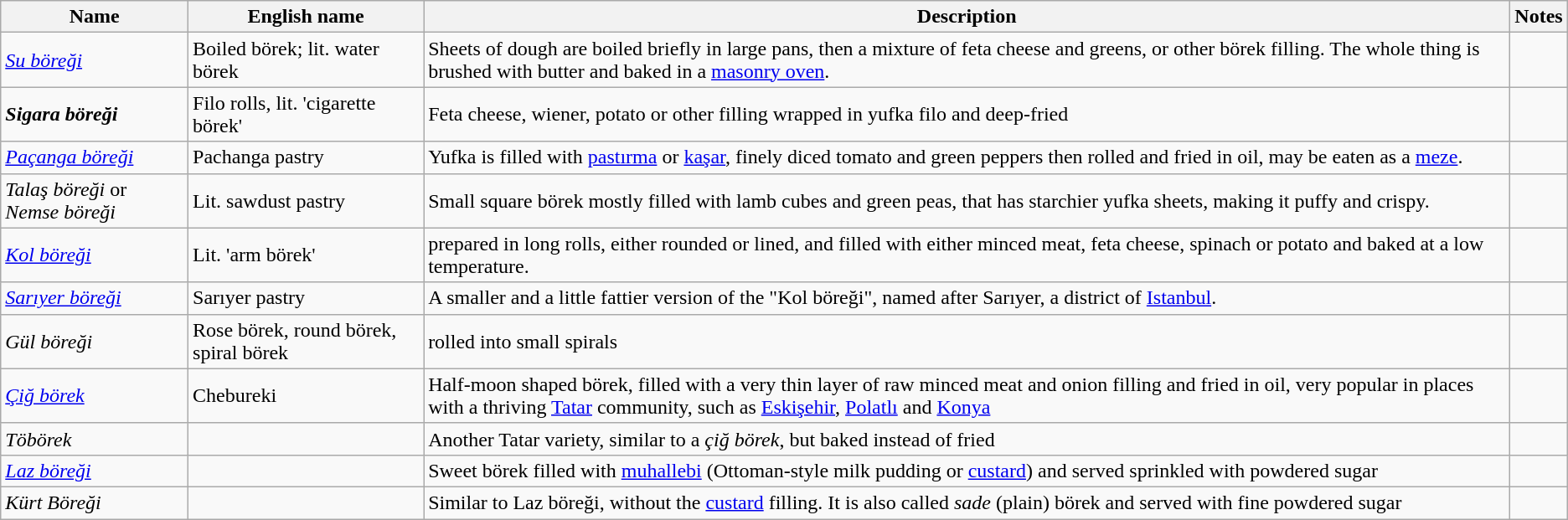<table class="wikitable sortable">
<tr>
<th>Name</th>
<th>English name</th>
<th>Description</th>
<th>Notes</th>
</tr>
<tr>
<td><em><a href='#'>Su böreği</a></em></td>
<td>Boiled börek; lit. water börek</td>
<td>Sheets of dough are boiled briefly in large pans, then a mixture of feta cheese and greens, or other börek filling. The whole thing is brushed with butter and baked in a <a href='#'>masonry oven</a>.</td>
<td></td>
</tr>
<tr>
<td><strong><em>Sigara böreği</em></strong></td>
<td>Filo rolls, lit. 'cigarette börek'</td>
<td>Feta cheese, wiener, potato or other filling wrapped in yufka filo and deep-fried</td>
<td></td>
</tr>
<tr>
<td><em><a href='#'>Paçanga böreği</a></em></td>
<td>Pachanga pastry</td>
<td>Yufka is filled with <a href='#'>pastırma</a> or <a href='#'>kaşar</a>, finely diced tomato and green peppers then rolled and fried in oil, may be eaten as a <a href='#'>meze</a>.</td>
<td></td>
</tr>
<tr>
<td><em>Talaş böreği</em> or <em>Nemse böreği</em></td>
<td>Lit. sawdust pastry</td>
<td>Small square börek mostly filled with lamb cubes and green peas, that has starchier yufka sheets, making it puffy and crispy.</td>
<td></td>
</tr>
<tr>
<td><em><a href='#'>Kol böreği</a></em></td>
<td>Lit. 'arm börek'</td>
<td>prepared in long rolls, either rounded or lined, and filled with either minced meat, feta cheese, spinach or potato and baked at a low temperature.</td>
<td></td>
</tr>
<tr>
<td><em><a href='#'>Sarıyer böreği</a></em></td>
<td>Sarıyer pastry</td>
<td>A smaller and a little fattier version of the "Kol böreği", named after Sarıyer, a district of <a href='#'>Istanbul</a>.</td>
<td></td>
</tr>
<tr>
<td><em>Gül böreği</em></td>
<td>Rose börek, round börek, spiral börek</td>
<td>rolled into small spirals</td>
<td></td>
</tr>
<tr>
<td><em><a href='#'>Çiğ börek</a></em></td>
<td>Chebureki</td>
<td>Half-moon shaped börek, filled with a very thin layer of raw minced meat and onion filling and fried in oil, very popular in places with a thriving <a href='#'>Tatar</a> community, such as <a href='#'>Eskişehir</a>, <a href='#'>Polatlı</a> and <a href='#'>Konya</a></td>
<td></td>
</tr>
<tr>
<td><em>Töbörek</em></td>
<td></td>
<td>Another Tatar variety, similar to a <em>çiğ börek</em>, but baked instead of fried</td>
<td></td>
</tr>
<tr>
<td><em><a href='#'>Laz böreği</a></em></td>
<td></td>
<td>Sweet börek filled with <a href='#'>muhallebi</a> (Ottoman-style milk pudding or <a href='#'>custard</a>) and served sprinkled with powdered sugar</td>
<td></td>
</tr>
<tr>
<td><em>Kürt Böreği</em></td>
<td></td>
<td>Similar to Laz böreği, without the <a href='#'>custard</a> filling. It is also called <em>sade</em> (plain) börek and served with fine powdered sugar</td>
<td></td>
</tr>
</table>
